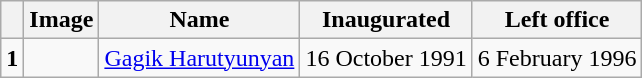<table class="wikitable">
<tr>
<th></th>
<th>Image</th>
<th>Name</th>
<th>Inaugurated</th>
<th>Left office</th>
</tr>
<tr>
<td><strong>1</strong></td>
<td></td>
<td><a href='#'>Gagik Harutyunyan</a></td>
<td>16 October 1991</td>
<td>6 February 1996</td>
</tr>
</table>
